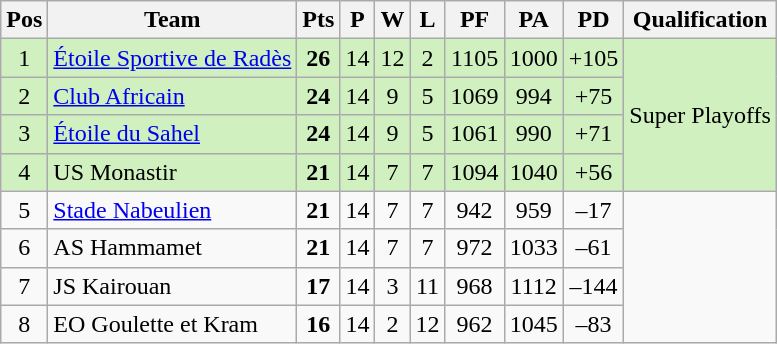<table class="wikitable sortable"  style="text-align: center;">
<tr>
<th>Pos</th>
<th>Team</th>
<th>Pts</th>
<th>P</th>
<th>W</th>
<th>L</th>
<th>PF</th>
<th>PA</th>
<th>PD</th>
<th>Qualification</th>
</tr>
<tr style="background: #D0F0C0;">
<td>1</td>
<td style="text-align:left"><a href='#'>Étoile Sportive de Radès</a></td>
<td><strong>26</strong></td>
<td>14</td>
<td>12</td>
<td>2</td>
<td>1105</td>
<td>1000</td>
<td>+105</td>
<td rowspan=4>Super Playoffs</td>
</tr>
<tr style="background: #D0F0C0;">
<td>2</td>
<td style="text-align:left"><a href='#'>Club Africain</a></td>
<td><strong>24</strong></td>
<td>14</td>
<td>9</td>
<td>5</td>
<td>1069</td>
<td>994</td>
<td>+75</td>
</tr>
<tr style="background: #D0F0C0;">
<td>3</td>
<td style="text-align:left"><a href='#'>Étoile du Sahel</a></td>
<td><strong>24</strong></td>
<td>14</td>
<td>9</td>
<td>5</td>
<td>1061</td>
<td>990</td>
<td>+71</td>
</tr>
<tr style="background: #D0F0C0;">
<td>4</td>
<td style="text-align:left">US Monastir</td>
<td><strong>21</strong></td>
<td>14</td>
<td>7</td>
<td>7</td>
<td>1094</td>
<td>1040</td>
<td>+56</td>
</tr>
<tr>
<td>5</td>
<td style="text-align:left"><a href='#'>Stade Nabeulien</a></td>
<td><strong>21</strong></td>
<td>14</td>
<td>7</td>
<td>7</td>
<td>942</td>
<td>959</td>
<td>–17</td>
<td rowspan=4></td>
</tr>
<tr>
<td>6</td>
<td style="text-align:left">AS Hammamet</td>
<td><strong>21</strong></td>
<td>14</td>
<td>7</td>
<td>7</td>
<td>972</td>
<td>1033</td>
<td>–61</td>
</tr>
<tr>
<td>7</td>
<td style="text-align:left">JS Kairouan</td>
<td><strong>17</strong></td>
<td>14</td>
<td>3</td>
<td>11</td>
<td>968</td>
<td>1112</td>
<td>–144</td>
</tr>
<tr>
<td>8</td>
<td style="text-align:left">EO Goulette et Kram</td>
<td><strong>16</strong></td>
<td>14</td>
<td>2</td>
<td>12</td>
<td>962</td>
<td>1045</td>
<td>–83</td>
</tr>
</table>
